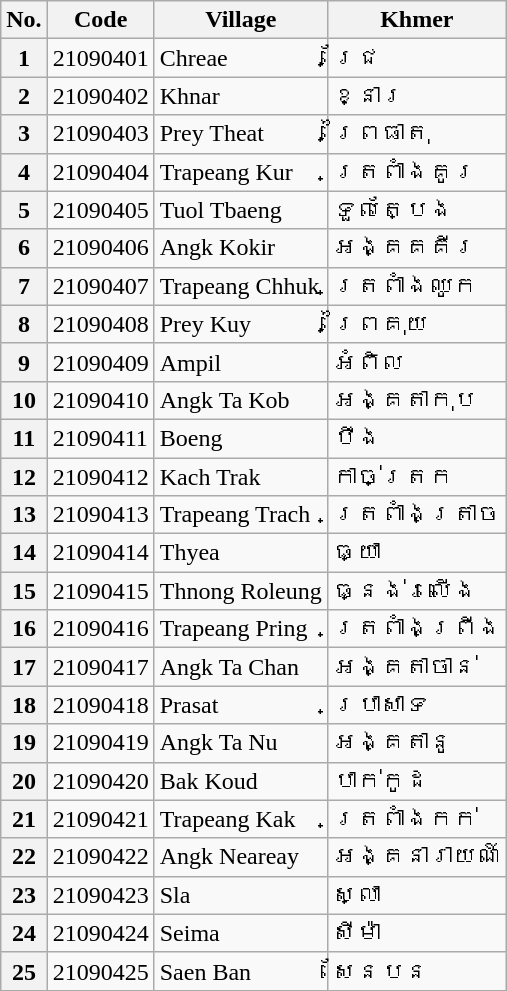<table class="wikitable sortable mw-collapsible">
<tr>
<th>No.</th>
<th>Code</th>
<th>Village</th>
<th>Khmer</th>
</tr>
<tr>
<th>1</th>
<td>21090401</td>
<td>Chreae</td>
<td>ជ្រែ</td>
</tr>
<tr>
<th>2</th>
<td>21090402</td>
<td>Khnar</td>
<td>ខ្នារ</td>
</tr>
<tr>
<th>3</th>
<td>21090403</td>
<td>Prey Theat</td>
<td>ព្រៃធាតុ</td>
</tr>
<tr>
<th>4</th>
<td>21090404</td>
<td>Trapeang Kur</td>
<td>ត្រពាំងគូរ</td>
</tr>
<tr>
<th>5</th>
<td>21090405</td>
<td>Tuol Tbaeng</td>
<td>ទួលត្បែង</td>
</tr>
<tr>
<th>6</th>
<td>21090406</td>
<td>Angk Kokir</td>
<td>អង្គគគីរ</td>
</tr>
<tr>
<th>7</th>
<td>21090407</td>
<td>Trapeang Chhuk</td>
<td>ត្រពាំងឈូក</td>
</tr>
<tr>
<th>8</th>
<td>21090408</td>
<td>Prey Kuy</td>
<td>ព្រៃគុយ</td>
</tr>
<tr>
<th>9</th>
<td>21090409</td>
<td>Ampil</td>
<td>អំពិល</td>
</tr>
<tr>
<th>10</th>
<td>21090410</td>
<td>Angk Ta Kob</td>
<td>អង្គតាកុប</td>
</tr>
<tr>
<th>11</th>
<td>21090411</td>
<td>Boeng</td>
<td>បឹង</td>
</tr>
<tr>
<th>12</th>
<td>21090412</td>
<td>Kach Trak</td>
<td>កាច់ត្រក</td>
</tr>
<tr>
<th>13</th>
<td>21090413</td>
<td>Trapeang Trach</td>
<td>ត្រពាំងត្រាច</td>
</tr>
<tr>
<th>14</th>
<td>21090414</td>
<td>Thyea</td>
<td>ធ្យា</td>
</tr>
<tr>
<th>15</th>
<td>21090415</td>
<td>Thnong Roleung</td>
<td>ធ្នង់រលើង</td>
</tr>
<tr>
<th>16</th>
<td>21090416</td>
<td>Trapeang Pring</td>
<td>ត្រពាំងព្រីង</td>
</tr>
<tr>
<th>17</th>
<td>21090417</td>
<td>Angk Ta Chan</td>
<td>អង្គតាចាន់</td>
</tr>
<tr>
<th>18</th>
<td>21090418</td>
<td>Prasat</td>
<td>ប្រាសាទ</td>
</tr>
<tr>
<th>19</th>
<td>21090419</td>
<td>Angk Ta Nu</td>
<td>អង្គតានូ</td>
</tr>
<tr>
<th>20</th>
<td>21090420</td>
<td>Bak Koud</td>
<td>បាក់កូដ</td>
</tr>
<tr>
<th>21</th>
<td>21090421</td>
<td>Trapeang Kak</td>
<td>ត្រពាំងកក់</td>
</tr>
<tr>
<th>22</th>
<td>21090422</td>
<td>Angk Neareay</td>
<td>អង្គនារាយណ៍</td>
</tr>
<tr>
<th>23</th>
<td>21090423</td>
<td>Sla</td>
<td>ស្លា</td>
</tr>
<tr>
<th>24</th>
<td>21090424</td>
<td>Seima</td>
<td>សីម៉ា</td>
</tr>
<tr>
<th>25</th>
<td>21090425</td>
<td>Saen Ban</td>
<td>សែនបន</td>
</tr>
</table>
